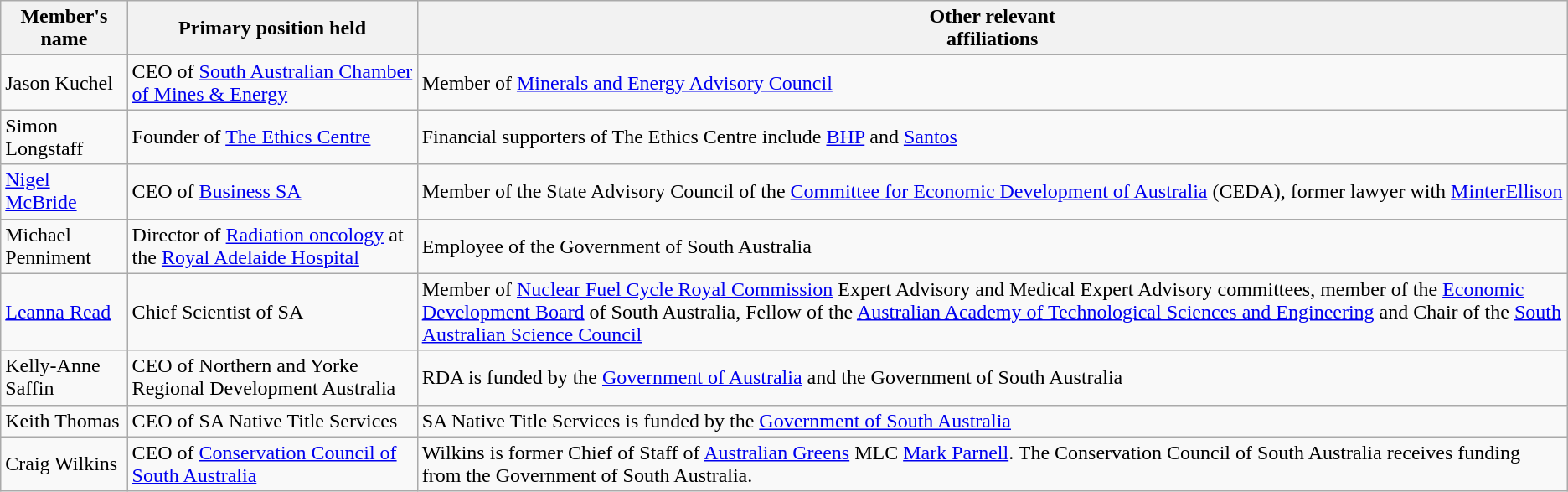<table class="wikitable">
<tr>
<th>Member's name</th>
<th>Primary position held</th>
<th>Other relevant <br> affiliations</th>
</tr>
<tr>
<td>Jason Kuchel</td>
<td>CEO of <a href='#'>South Australian Chamber of Mines & Energy</a></td>
<td>Member of <a href='#'>Minerals and Energy Advisory Council</a></td>
</tr>
<tr>
<td>Simon Longstaff</td>
<td>Founder of <a href='#'>The Ethics Centre</a></td>
<td>Financial supporters of The Ethics Centre include <a href='#'>BHP</a> and <a href='#'>Santos</a></td>
</tr>
<tr>
<td><a href='#'>Nigel McBride</a></td>
<td>CEO of <a href='#'>Business SA</a></td>
<td>Member of the State Advisory Council of the <a href='#'>Committee for Economic Development of Australia</a> (CEDA), former lawyer with <a href='#'>MinterEllison</a></td>
</tr>
<tr>
<td>Michael Penniment</td>
<td>Director of <a href='#'>Radiation oncology</a> at the <a href='#'>Royal Adelaide Hospital</a></td>
<td>Employee of the Government of South Australia</td>
</tr>
<tr>
<td><a href='#'>Leanna Read</a></td>
<td>Chief Scientist of SA</td>
<td>Member of <a href='#'>Nuclear Fuel Cycle Royal Commission</a> Expert Advisory and Medical Expert Advisory committees, member of the <a href='#'>Economic Development Board</a> of South Australia, Fellow of the <a href='#'>Australian Academy of Technological Sciences and Engineering</a> and Chair of the <a href='#'>South Australian Science Council</a></td>
</tr>
<tr>
<td>Kelly-Anne Saffin</td>
<td>CEO of Northern and Yorke Regional Development Australia</td>
<td>RDA is funded by the <a href='#'>Government of Australia</a> and the Government of South Australia</td>
</tr>
<tr>
<td>Keith Thomas</td>
<td>CEO of SA Native Title Services</td>
<td>SA Native Title Services is funded by the <a href='#'>Government of South Australia</a></td>
</tr>
<tr>
<td>Craig Wilkins</td>
<td>CEO of <a href='#'>Conservation Council of South Australia</a></td>
<td>Wilkins is former Chief of Staff of <a href='#'>Australian Greens</a> MLC <a href='#'>Mark Parnell</a>. The Conservation Council of South Australia receives funding from the Government of South Australia.</td>
</tr>
</table>
